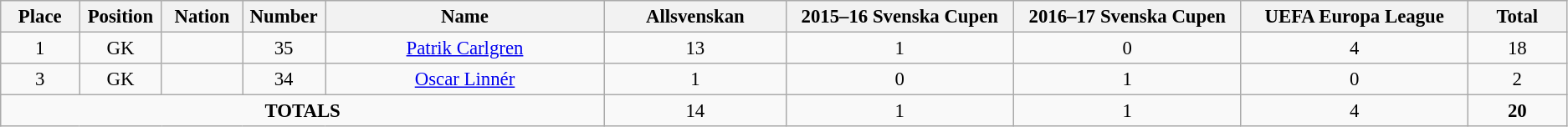<table class="wikitable" style="font-size: 95%; text-align: center;">
<tr>
<th width=60>Place</th>
<th width=60>Position</th>
<th width=60>Nation</th>
<th width=60>Number</th>
<th width=250>Name</th>
<th width=150>Allsvenskan</th>
<th width=200>2015–16 Svenska Cupen</th>
<th width=200>2016–17 Svenska Cupen</th>
<th width=200>UEFA Europa League</th>
<th width=80><strong>Total</strong></th>
</tr>
<tr>
<td>1</td>
<td>GK</td>
<td></td>
<td>35</td>
<td><a href='#'>Patrik Carlgren</a></td>
<td>13</td>
<td>1</td>
<td>0</td>
<td>4</td>
<td>18</td>
</tr>
<tr>
<td>3</td>
<td>GK</td>
<td></td>
<td>34</td>
<td><a href='#'>Oscar Linnér</a></td>
<td>1</td>
<td>0</td>
<td>1</td>
<td>0</td>
<td>2</td>
</tr>
<tr>
<td colspan="5"><strong>TOTALS</strong></td>
<td>14</td>
<td>1</td>
<td>1</td>
<td>4</td>
<td><strong>20</strong></td>
</tr>
</table>
